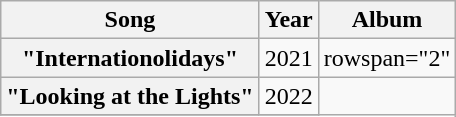<table class="wikitable plainrowheaders" style="text-align:center;">
<tr>
<th>Song</th>
<th>Year</th>
<th>Album</th>
</tr>
<tr>
<th scope="row">"Internationolidays"<br></th>
<td>2021</td>
<td>rowspan="2" </td>
</tr>
<tr>
<th scope="row">"Looking at the Lights"<br></th>
<td>2022</td>
</tr>
<tr>
</tr>
</table>
